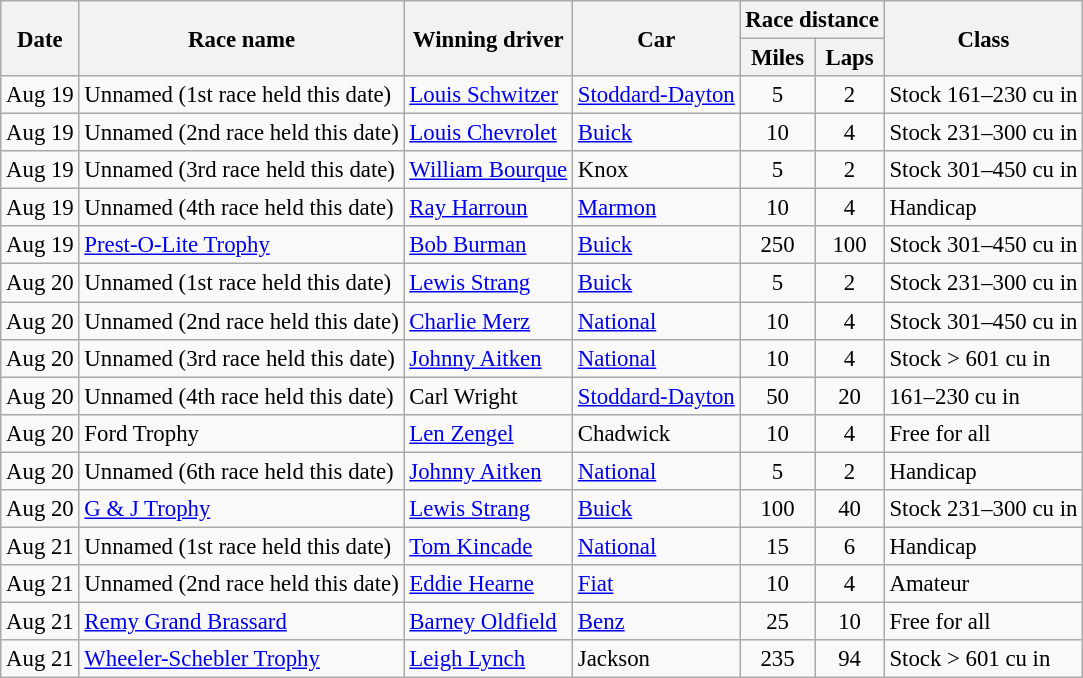<table class="wikitable" style="font-size: 95%;">
<tr>
<th rowspan="2">Date</th>
<th rowspan="2">Race name</th>
<th rowspan="2">Winning driver</th>
<th rowspan="2">Car</th>
<th colspan="2">Race distance</th>
<th rowspan="2">Class</th>
</tr>
<tr>
<th>Miles</th>
<th>Laps</th>
</tr>
<tr>
<td>Aug 19</td>
<td>Unnamed (1st race held this date)</td>
<td> <a href='#'>Louis Schwitzer</a></td>
<td><a href='#'>Stoddard-Dayton</a></td>
<td style="text-align:center">5</td>
<td style="text-align:center">2</td>
<td>Stock 161–230 cu in</td>
</tr>
<tr>
<td>Aug 19</td>
<td>Unnamed (2nd race held this date)</td>
<td> <a href='#'>Louis Chevrolet</a></td>
<td><a href='#'>Buick</a></td>
<td style="text-align:center">10</td>
<td style="text-align:center">4</td>
<td>Stock 231–300 cu in</td>
</tr>
<tr>
<td>Aug 19</td>
<td>Unnamed (3rd race held this date)</td>
<td> <a href='#'>William Bourque</a></td>
<td>Knox</td>
<td style="text-align:center">5</td>
<td style="text-align:center">2</td>
<td>Stock 301–450 cu in</td>
</tr>
<tr>
<td>Aug 19</td>
<td>Unnamed (4th race held this date)</td>
<td> <a href='#'>Ray Harroun</a></td>
<td><a href='#'>Marmon</a></td>
<td style="text-align:center">10</td>
<td style="text-align:center">4</td>
<td>Handicap</td>
</tr>
<tr>
<td>Aug 19</td>
<td><a href='#'>Prest-O-Lite Trophy</a></td>
<td> <a href='#'>Bob Burman</a></td>
<td><a href='#'>Buick</a></td>
<td style="text-align:center">250</td>
<td style="text-align:center">100</td>
<td>Stock 301–450 cu in</td>
</tr>
<tr>
<td>Aug 20</td>
<td>Unnamed (1st race held this date)</td>
<td> <a href='#'>Lewis Strang</a></td>
<td><a href='#'>Buick</a></td>
<td style="text-align:center">5</td>
<td style="text-align:center">2</td>
<td>Stock 231–300 cu in</td>
</tr>
<tr>
<td>Aug 20</td>
<td>Unnamed (2nd race held this date)</td>
<td> <a href='#'>Charlie Merz</a></td>
<td><a href='#'>National</a></td>
<td style="text-align:center">10</td>
<td style="text-align:center">4</td>
<td>Stock 301–450 cu in</td>
</tr>
<tr>
<td>Aug 20</td>
<td>Unnamed (3rd race held this date)</td>
<td> <a href='#'>Johnny Aitken</a></td>
<td><a href='#'>National</a></td>
<td style="text-align:center">10</td>
<td style="text-align:center">4</td>
<td>Stock > 601 cu in</td>
</tr>
<tr>
<td>Aug 20</td>
<td>Unnamed (4th race held this date)</td>
<td> Carl Wright</td>
<td><a href='#'>Stoddard-Dayton</a></td>
<td style="text-align:center">50</td>
<td style="text-align:center">20</td>
<td>161–230 cu in</td>
</tr>
<tr>
<td>Aug 20</td>
<td>Ford Trophy</td>
<td> <a href='#'>Len Zengel</a></td>
<td>Chadwick</td>
<td style="text-align:center">10</td>
<td style="text-align:center">4</td>
<td>Free for all</td>
</tr>
<tr>
<td>Aug 20</td>
<td>Unnamed (6th race held this date)</td>
<td> <a href='#'>Johnny Aitken</a></td>
<td><a href='#'>National</a></td>
<td style="text-align:center">5</td>
<td style="text-align:center">2</td>
<td>Handicap</td>
</tr>
<tr>
<td>Aug 20</td>
<td><a href='#'>G & J Trophy</a></td>
<td> <a href='#'>Lewis Strang</a></td>
<td><a href='#'>Buick</a></td>
<td style="text-align:center">100</td>
<td style="text-align:center">40</td>
<td>Stock 231–300 cu in</td>
</tr>
<tr>
<td>Aug 21</td>
<td>Unnamed (1st race held this date)</td>
<td> <a href='#'>Tom Kincade</a></td>
<td><a href='#'>National</a></td>
<td style="text-align:center">15</td>
<td style="text-align:center">6</td>
<td>Handicap</td>
</tr>
<tr>
<td>Aug 21</td>
<td>Unnamed (2nd race held this date)</td>
<td> <a href='#'>Eddie Hearne</a></td>
<td><a href='#'>Fiat</a></td>
<td style="text-align:center">10</td>
<td style="text-align:center">4</td>
<td>Amateur</td>
</tr>
<tr>
<td>Aug 21</td>
<td><a href='#'>Remy Grand Brassard</a></td>
<td> <a href='#'>Barney Oldfield</a></td>
<td><a href='#'>Benz</a></td>
<td style="text-align:center">25</td>
<td style="text-align:center">10</td>
<td>Free for all</td>
</tr>
<tr>
<td>Aug 21</td>
<td><a href='#'>Wheeler-Schebler Trophy</a></td>
<td> <a href='#'>Leigh Lynch</a></td>
<td>Jackson</td>
<td style="text-align:center">235</td>
<td style="text-align:center">94</td>
<td>Stock > 601 cu in</td>
</tr>
</table>
